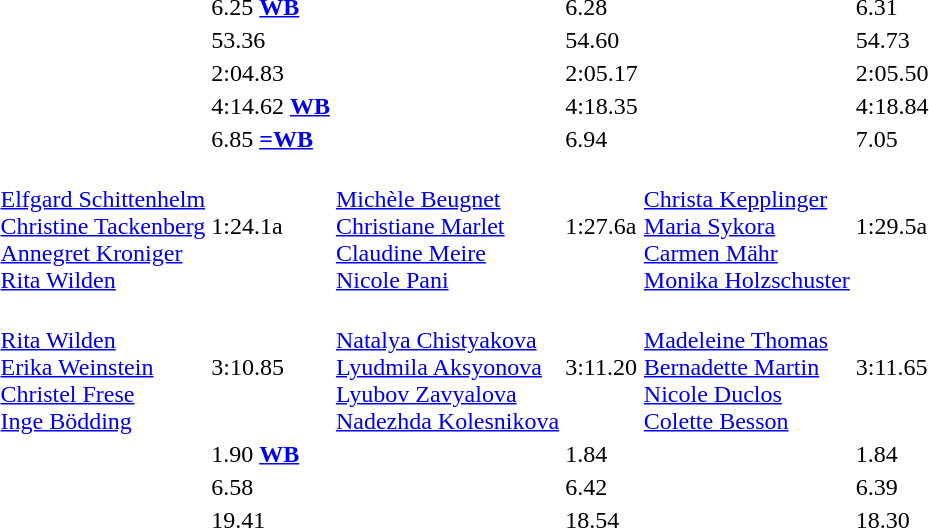<table>
<tr>
<td></td>
<td></td>
<td>6.25 <strong><a href='#'>WB</a></strong></td>
<td></td>
<td>6.28</td>
<td></td>
<td>6.31</td>
</tr>
<tr>
<td></td>
<td></td>
<td>53.36</td>
<td></td>
<td>54.60</td>
<td></td>
<td>54.73</td>
</tr>
<tr>
<td></td>
<td></td>
<td>2:04.83 </td>
<td></td>
<td>2:05.17</td>
<td></td>
<td>2:05.50</td>
</tr>
<tr>
<td></td>
<td></td>
<td>4:14.62 <strong><a href='#'>WB</a></strong></td>
<td></td>
<td>4:18.35</td>
<td></td>
<td>4:18.84</td>
</tr>
<tr>
<td></td>
<td></td>
<td>6.85 <strong><a href='#'>=WB</a></strong></td>
<td></td>
<td>6.94</td>
<td></td>
<td>7.05</td>
</tr>
<tr>
<td></td>
<td><br><a href='#'>Elfgard Schittenhelm</a><br><a href='#'>Christine Tackenberg</a><br><a href='#'>Annegret Kroniger</a><br><a href='#'>Rita Wilden</a></td>
<td>1:24.1a</td>
<td><br><a href='#'>Michèle Beugnet</a><br><a href='#'>Christiane Marlet</a><br><a href='#'>Claudine Meire</a><br><a href='#'>Nicole Pani</a></td>
<td>1:27.6a</td>
<td><br><a href='#'>Christa Kepplinger</a><br><a href='#'>Maria Sykora</a><br><a href='#'>Carmen Mähr</a><br><a href='#'>Monika Holzschuster</a></td>
<td>1:29.5a</td>
</tr>
<tr>
<td></td>
<td><br><a href='#'>Rita Wilden</a><br><a href='#'>Erika Weinstein</a><br><a href='#'>Christel Frese</a><br><a href='#'>Inge Bödding</a></td>
<td>3:10.85</td>
<td><br><a href='#'>Natalya Chistyakova</a><br><a href='#'>Lyudmila Aksyonova</a><br><a href='#'>Lyubov Zavyalova</a><br><a href='#'>Nadezhda Kolesnikova</a></td>
<td>3:11.20</td>
<td><br><a href='#'>Madeleine Thomas</a><br><a href='#'>Bernadette Martin</a><br><a href='#'>Nicole Duclos</a><br><a href='#'>Colette Besson</a></td>
<td>3:11.65</td>
</tr>
<tr>
<td></td>
<td></td>
<td>1.90 <strong><a href='#'>WB</a></strong></td>
<td></td>
<td>1.84</td>
<td></td>
<td>1.84</td>
</tr>
<tr>
<td></td>
<td></td>
<td>6.58</td>
<td></td>
<td>6.42</td>
<td></td>
<td>6.39</td>
</tr>
<tr>
<td></td>
<td></td>
<td>19.41</td>
<td></td>
<td>18.54</td>
<td></td>
<td>18.30</td>
</tr>
</table>
